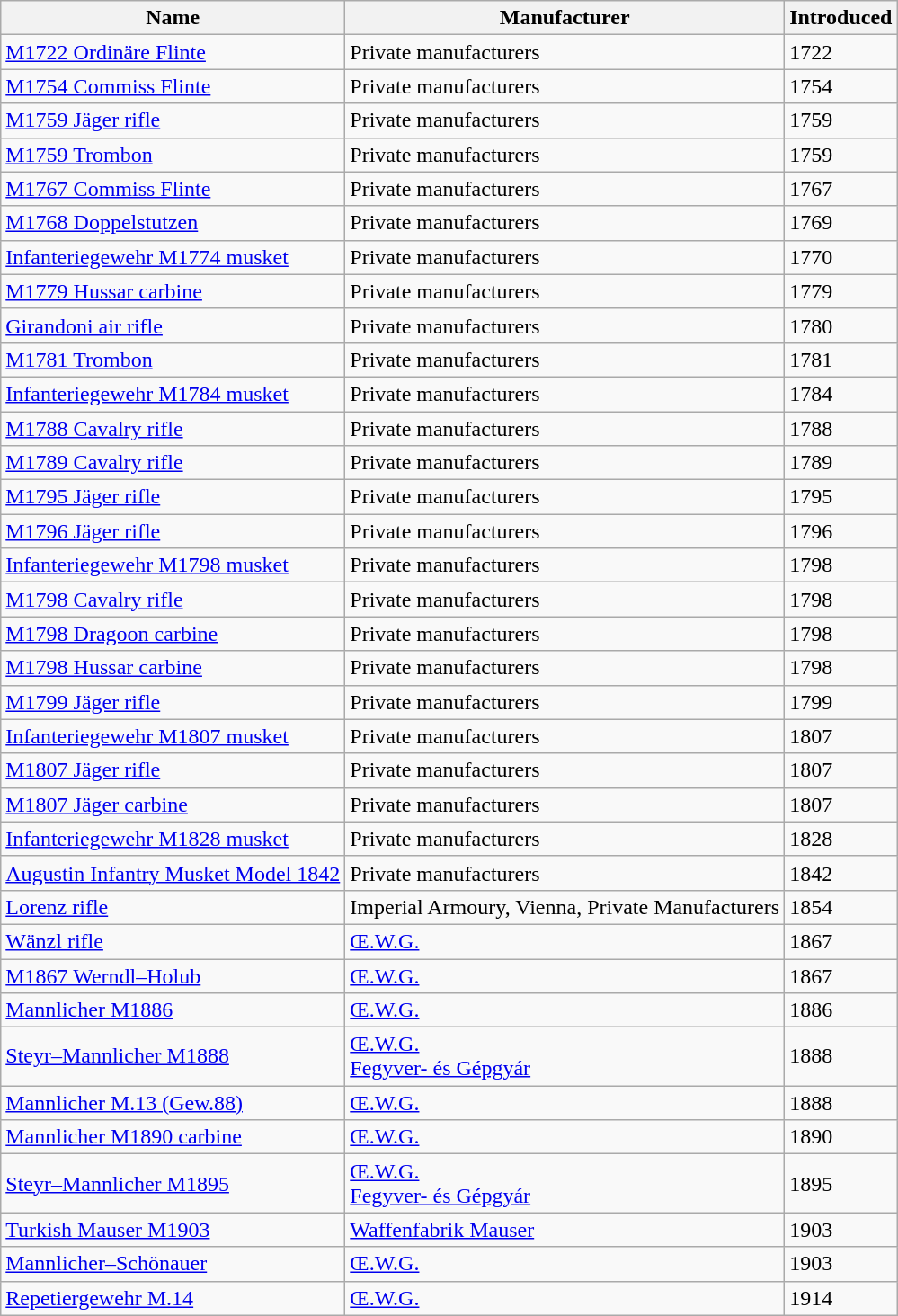<table class="wikitable sortable">
<tr>
<th>Name</th>
<th>Manufacturer</th>
<th>Introduced</th>
</tr>
<tr>
<td><a href='#'>M1722 Ordinäre Flinte</a></td>
<td>Private manufacturers</td>
<td>1722</td>
</tr>
<tr>
<td><a href='#'>M1754 Commiss Flinte</a></td>
<td>Private manufacturers</td>
<td>1754</td>
</tr>
<tr>
<td><a href='#'>M1759 Jäger rifle</a></td>
<td>Private manufacturers</td>
<td>1759</td>
</tr>
<tr>
<td><a href='#'>M1759 Trombon</a></td>
<td>Private manufacturers</td>
<td>1759</td>
</tr>
<tr>
<td><a href='#'>M1767 Commiss Flinte</a></td>
<td>Private manufacturers</td>
<td>1767</td>
</tr>
<tr>
<td><a href='#'>M1768 Doppelstutzen</a></td>
<td>Private manufacturers</td>
<td>1769</td>
</tr>
<tr>
<td><a href='#'>Infanteriegewehr M1774 musket</a></td>
<td>Private manufacturers</td>
<td>1770</td>
</tr>
<tr>
<td><a href='#'>M1779 Hussar carbine</a></td>
<td>Private manufacturers</td>
<td>1779</td>
</tr>
<tr>
<td><a href='#'>Girandoni air rifle</a></td>
<td>Private manufacturers</td>
<td>1780</td>
</tr>
<tr>
<td><a href='#'>M1781 Trombon</a></td>
<td>Private manufacturers</td>
<td>1781</td>
</tr>
<tr>
<td><a href='#'>Infanteriegewehr M1784 musket</a></td>
<td>Private manufacturers</td>
<td>1784</td>
</tr>
<tr>
<td><a href='#'>M1788 Cavalry rifle</a></td>
<td>Private manufacturers</td>
<td>1788</td>
</tr>
<tr>
<td><a href='#'>M1789 Cavalry rifle</a></td>
<td>Private manufacturers</td>
<td>1789</td>
</tr>
<tr>
<td><a href='#'>M1795 Jäger rifle</a></td>
<td>Private manufacturers</td>
<td>1795</td>
</tr>
<tr>
<td><a href='#'>M1796 Jäger rifle</a></td>
<td>Private manufacturers</td>
<td>1796</td>
</tr>
<tr>
<td><a href='#'>Infanteriegewehr M1798 musket</a></td>
<td>Private manufacturers</td>
<td>1798</td>
</tr>
<tr>
<td><a href='#'>M1798 Cavalry rifle</a></td>
<td>Private manufacturers</td>
<td>1798</td>
</tr>
<tr>
<td><a href='#'>M1798 Dragoon carbine</a></td>
<td>Private manufacturers</td>
<td>1798</td>
</tr>
<tr>
<td><a href='#'>M1798 Hussar carbine</a></td>
<td>Private manufacturers</td>
<td>1798</td>
</tr>
<tr>
<td><a href='#'>M1799 Jäger rifle</a></td>
<td>Private manufacturers</td>
<td>1799</td>
</tr>
<tr>
<td><a href='#'>Infanteriegewehr M1807 musket</a></td>
<td>Private manufacturers</td>
<td>1807</td>
</tr>
<tr>
<td><a href='#'>M1807 Jäger rifle</a></td>
<td>Private manufacturers</td>
<td>1807</td>
</tr>
<tr>
<td><a href='#'>M1807 Jäger carbine</a></td>
<td>Private manufacturers</td>
<td>1807</td>
</tr>
<tr>
<td><a href='#'>Infanteriegewehr M1828 musket</a></td>
<td>Private manufacturers</td>
<td>1828</td>
</tr>
<tr>
<td><a href='#'>Augustin Infantry Musket Model 1842</a></td>
<td>Private manufacturers</td>
<td>1842</td>
</tr>
<tr>
<td><a href='#'>Lorenz rifle</a></td>
<td>Imperial Armoury, Vienna, Private Manufacturers</td>
<td>1854</td>
</tr>
<tr>
<td><a href='#'>Wänzl rifle</a></td>
<td><a href='#'>Œ.W.G.</a></td>
<td>1867</td>
</tr>
<tr>
<td><a href='#'>M1867 Werndl–Holub</a></td>
<td><a href='#'>Œ.W.G.</a></td>
<td>1867</td>
</tr>
<tr>
<td><a href='#'>Mannlicher M1886</a></td>
<td><a href='#'>Œ.W.G.</a></td>
<td>1886</td>
</tr>
<tr>
<td><a href='#'>Steyr–Mannlicher M1888</a></td>
<td><a href='#'>Œ.W.G.</a><br><a href='#'>Fegyver- és Gépgyár</a></td>
<td>1888</td>
</tr>
<tr>
<td><a href='#'>Mannlicher M.13 (Gew.88)</a></td>
<td><a href='#'>Œ.W.G.</a></td>
<td>1888</td>
</tr>
<tr>
<td><a href='#'>Mannlicher M1890 carbine</a></td>
<td><a href='#'>Œ.W.G.</a></td>
<td>1890</td>
</tr>
<tr>
<td><a href='#'>Steyr–Mannlicher M1895</a></td>
<td><a href='#'>Œ.W.G.</a><br><a href='#'>Fegyver- és Gépgyár</a></td>
<td>1895</td>
</tr>
<tr>
<td><a href='#'>Turkish Mauser M1903</a></td>
<td><a href='#'>Waffenfabrik Mauser</a></td>
<td>1903</td>
</tr>
<tr>
<td><a href='#'>Mannlicher–Schönauer</a></td>
<td><a href='#'>Œ.W.G.</a></td>
<td>1903</td>
</tr>
<tr>
<td><a href='#'>Repetiergewehr M.14</a></td>
<td><a href='#'>Œ.W.G.</a></td>
<td>1914</td>
</tr>
</table>
